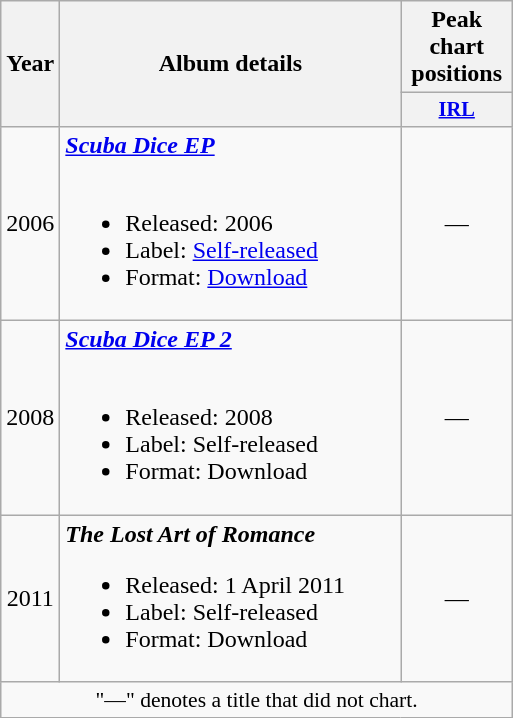<table class="wikitable" style="text-align:center;">
<tr>
<th rowspan="2">Year</th>
<th style="width:220px;" rowspan="2">Album details</th>
<th colspan="1">Peak chart positions</th>
</tr>
<tr>
<th style="width:5em;font-size:85%"><a href='#'>IRL</a></th>
</tr>
<tr>
<td>2006</td>
<td style="text-align:left;"><strong><em><a href='#'>Scuba Dice EP</a></em></strong> <br><br><ul><li>Released: 2006</li><li>Label: <a href='#'>Self-released</a></li><li>Format: <a href='#'>Download</a></li></ul></td>
<td>—</td>
</tr>
<tr>
<td>2008</td>
<td style="text-align:left;"><strong><em><a href='#'>Scuba Dice EP 2</a></em></strong> <br><br><ul><li>Released: 2008</li><li>Label: Self-released</li><li>Format: Download</li></ul></td>
<td>—</td>
</tr>
<tr>
<td>2011</td>
<td style="text-align:left;"><strong><em>The Lost Art of Romance</em></strong><br><ul><li>Released: 1 April 2011</li><li>Label: Self-released</li><li>Format: Download</li></ul></td>
<td>—</td>
</tr>
<tr>
<td colspan="7" style="font-size:90%">"—" denotes a title that did not chart.</td>
</tr>
</table>
